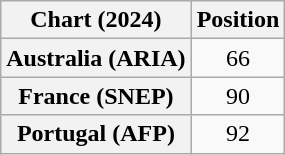<table class="wikitable sortable plainrowheaders" style="text-align:center">
<tr>
<th scope="col">Chart (2024)</th>
<th scope="col">Position</th>
</tr>
<tr>
<th scope="row">Australia (ARIA)</th>
<td>66</td>
</tr>
<tr>
<th scope="row">France (SNEP)</th>
<td>90</td>
</tr>
<tr>
<th scope="row">Portugal (AFP)</th>
<td>92</td>
</tr>
</table>
